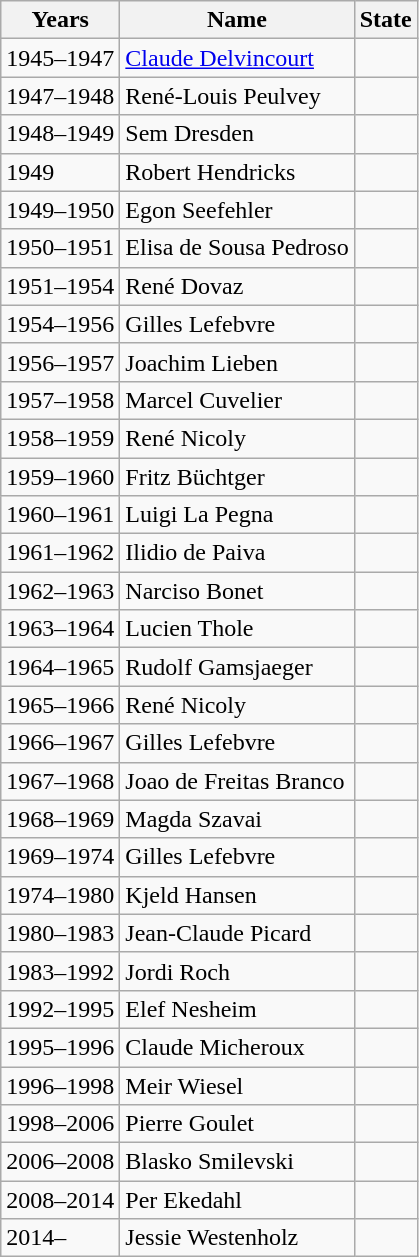<table class="wikitable">
<tr>
<th>Years</th>
<th>Name</th>
<th>State</th>
</tr>
<tr>
<td>1945–1947</td>
<td><a href='#'>Claude Delvincourt</a></td>
<td></td>
</tr>
<tr>
<td>1947–1948</td>
<td>René-Louis Peulvey</td>
<td></td>
</tr>
<tr>
<td>1948–1949</td>
<td>Sem Dresden</td>
<td></td>
</tr>
<tr>
<td>1949</td>
<td>Robert Hendricks</td>
<td></td>
</tr>
<tr>
<td>1949–1950</td>
<td>Egon Seefehler</td>
<td></td>
</tr>
<tr>
<td>1950–1951</td>
<td>Elisa de Sousa Pedroso</td>
<td></td>
</tr>
<tr>
<td>1951–1954</td>
<td>René Dovaz</td>
<td></td>
</tr>
<tr>
<td>1954–1956</td>
<td>Gilles Lefebvre</td>
<td></td>
</tr>
<tr>
<td>1956–1957</td>
<td>Joachim Lieben</td>
<td></td>
</tr>
<tr>
<td>1957–1958</td>
<td>Marcel Cuvelier</td>
<td></td>
</tr>
<tr>
<td>1958–1959</td>
<td>René Nicoly</td>
<td></td>
</tr>
<tr>
<td>1959–1960</td>
<td>Fritz Büchtger</td>
<td></td>
</tr>
<tr>
<td>1960–1961</td>
<td>Luigi La Pegna</td>
<td></td>
</tr>
<tr>
<td>1961–1962</td>
<td>Ilidio de Paiva</td>
<td></td>
</tr>
<tr>
<td>1962–1963</td>
<td>Narciso Bonet</td>
<td></td>
</tr>
<tr>
<td>1963–1964</td>
<td>Lucien Thole</td>
<td></td>
</tr>
<tr>
<td>1964–1965</td>
<td>Rudolf Gamsjaeger</td>
<td></td>
</tr>
<tr>
<td>1965–1966</td>
<td>René Nicoly</td>
<td></td>
</tr>
<tr>
<td>1966–1967</td>
<td>Gilles Lefebvre</td>
<td></td>
</tr>
<tr>
<td>1967–1968</td>
<td>Joao de Freitas Branco</td>
<td></td>
</tr>
<tr>
<td>1968–1969</td>
<td>Magda Szavai</td>
<td></td>
</tr>
<tr>
<td>1969–1974</td>
<td>Gilles Lefebvre</td>
<td></td>
</tr>
<tr>
<td>1974–1980</td>
<td>Kjeld Hansen</td>
<td></td>
</tr>
<tr>
<td>1980–1983</td>
<td>Jean-Claude Picard</td>
<td></td>
</tr>
<tr>
<td>1983–1992</td>
<td>Jordi Roch</td>
<td></td>
</tr>
<tr>
<td>1992–1995</td>
<td>Elef Nesheim</td>
<td></td>
</tr>
<tr>
<td>1995–1996</td>
<td>Claude Micheroux</td>
<td></td>
</tr>
<tr>
<td>1996–1998</td>
<td>Meir Wiesel</td>
<td></td>
</tr>
<tr>
<td>1998–2006</td>
<td>Pierre Goulet</td>
<td></td>
</tr>
<tr>
<td>2006–2008</td>
<td>Blasko Smilevski</td>
<td></td>
</tr>
<tr>
<td>2008–2014</td>
<td>Per Ekedahl</td>
<td></td>
</tr>
<tr>
<td>2014–</td>
<td>Jessie Westenholz</td>
<td></td>
</tr>
</table>
